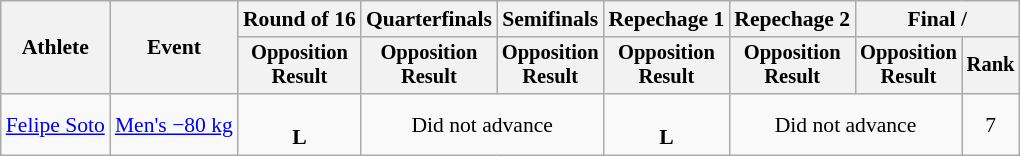<table class="wikitable" style="font-size:90%;">
<tr>
<th rowspan=2>Athlete</th>
<th rowspan=2>Event</th>
<th>Round of 16</th>
<th>Quarterfinals</th>
<th>Semifinals</th>
<th>Repechage 1</th>
<th>Repechage 2</th>
<th colspan=2>Final / </th>
</tr>
<tr style="font-size:95%">
<th>Opposition<br>Result</th>
<th>Opposition<br>Result</th>
<th>Opposition<br>Result</th>
<th>Opposition<br>Result</th>
<th>Opposition<br>Result</th>
<th>Opposition<br>Result</th>
<th>Rank</th>
</tr>
<tr align=center>
<td align=left><a href='#'>Felipe Soto</a></td>
<td align=left><a href='#'>Men's −80 kg</a></td>
<td><br><strong>L</strong> </td>
<td colspan=2>Did not advance</td>
<td><br><strong>L</strong> </td>
<td colspan=2>Did not advance</td>
<td>7</td>
</tr>
</table>
